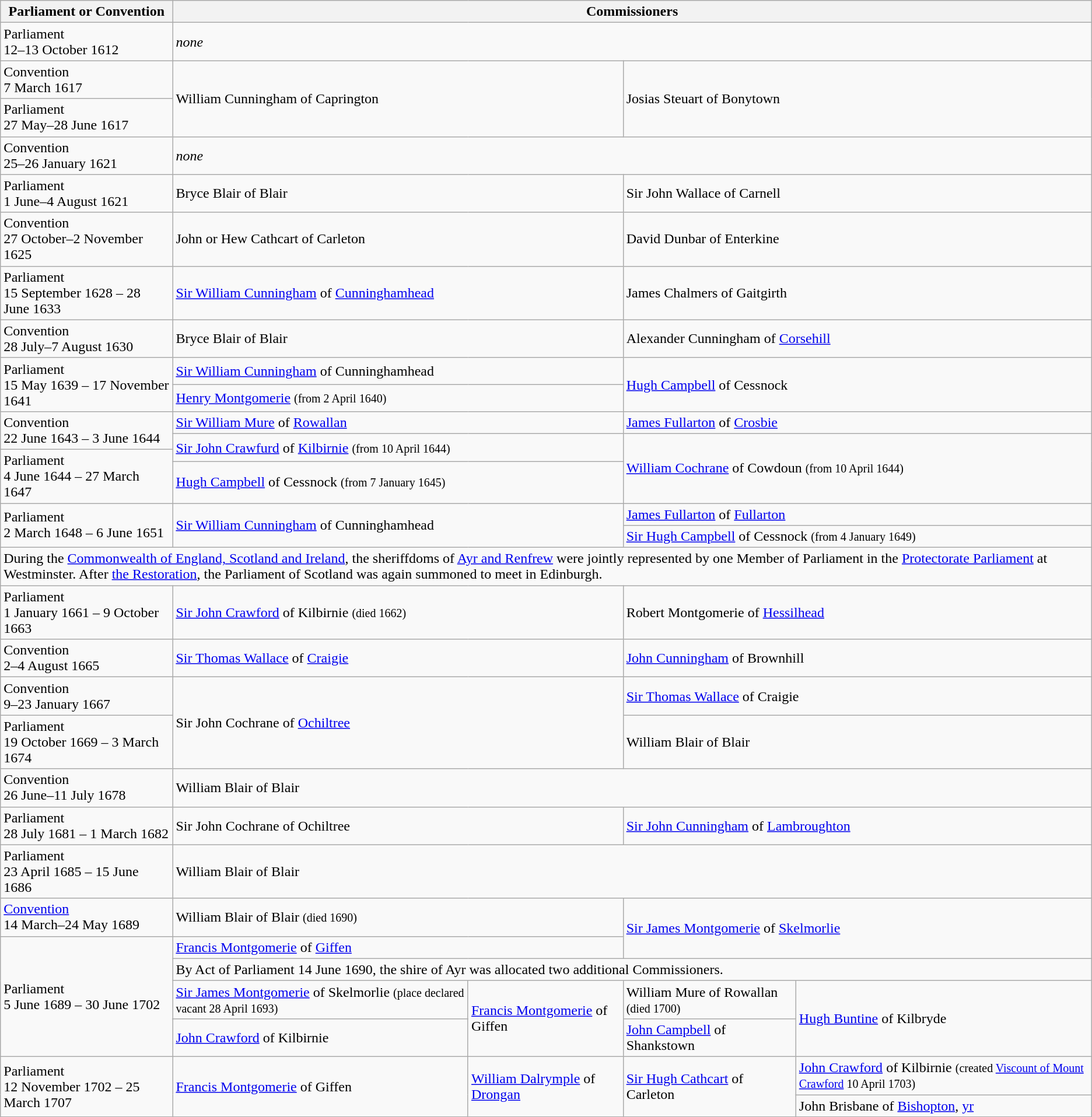<table class="wikitable">
<tr>
<th>Parliament or Convention</th>
<th colspan=4>Commissioners</th>
</tr>
<tr>
<td>Parliament<br>12–13 October 1612</td>
<td colspan=4><em>none</em></td>
</tr>
<tr>
<td>Convention<br>7 March 1617</td>
<td colspan=2 rowspan=2>William Cunningham of Caprington</td>
<td colspan=2 rowspan=2>Josias Steuart of Bonytown</td>
</tr>
<tr>
<td>Parliament<br>27 May–28 June 1617</td>
</tr>
<tr>
<td>Convention<br>25–26 January 1621</td>
<td colspan=4><em>none</em></td>
</tr>
<tr>
<td>Parliament<br>1 June–4 August 1621</td>
<td colspan=2>Bryce Blair of Blair</td>
<td colspan=2>Sir John Wallace of Carnell</td>
</tr>
<tr>
<td>Convention<br>27 October–2 November 1625</td>
<td colspan=2>John or Hew Cathcart of Carleton</td>
<td colspan=2>David Dunbar of Enterkine</td>
</tr>
<tr>
<td>Parliament<br>15 September 1628 – 28 June 1633</td>
<td colspan=2><a href='#'>Sir William Cunningham</a> of <a href='#'>Cunninghamhead</a></td>
<td colspan=2>James Chalmers of Gaitgirth</td>
</tr>
<tr>
<td>Convention<br>28 July–7 August 1630</td>
<td colspan=2>Bryce Blair of Blair</td>
<td colspan=2>Alexander Cunningham of <a href='#'>Corsehill</a></td>
</tr>
<tr>
<td rowspan=2>Parliament<br>15 May 1639 – 17 November 1641</td>
<td colspan=2><a href='#'>Sir William Cunningham</a> of Cunninghamhead</td>
<td colspan=2 rowspan=2><a href='#'>Hugh Campbell</a> of Cessnock</td>
</tr>
<tr>
<td colspan=2><a href='#'>Henry Montgomerie</a> <small>(from 2 April 1640)</small></td>
</tr>
<tr>
<td rowspan=2>Convention<br>22 June 1643 – 3 June 1644</td>
<td colspan=2><a href='#'>Sir William Mure</a> of <a href='#'>Rowallan</a></td>
<td colspan=2><a href='#'>James Fullarton</a> of <a href='#'>Crosbie</a></td>
</tr>
<tr>
<td colspan=2 rowspan=2><a href='#'>Sir John Crawfurd</a> of <a href='#'>Kilbirnie</a> <small>(from 10 April 1644)</small></td>
<td colspan=2 rowspan=3><a href='#'>William Cochrane</a> of Cowdoun <small>(from 10 April 1644)</small></td>
</tr>
<tr>
<td rowspan=2>Parliament<br>4 June 1644 – 27 March 1647</td>
</tr>
<tr>
<td colspan=2><a href='#'>Hugh Campbell</a> of Cessnock <small>(from 7 January 1645)</small></td>
</tr>
<tr>
<td rowspan=2>Parliament<br>2 March 1648 – 6 June 1651</td>
<td colspan=2 rowspan=2><a href='#'>Sir William Cunningham</a> of Cunninghamhead</td>
<td colspan=2><a href='#'>James Fullarton</a> of <a href='#'>Fullarton</a></td>
</tr>
<tr>
<td colspan=2><a href='#'>Sir Hugh Campbell</a> of Cessnock <small>(from 4 January 1649)</small></td>
</tr>
<tr>
<td colspan=5>During the <a href='#'>Commonwealth of England, Scotland and Ireland</a>, the sheriffdoms of <a href='#'>Ayr and Renfrew</a> were jointly represented by one Member of Parliament in the <a href='#'>Protectorate Parliament</a> at Westminster. After <a href='#'>the Restoration</a>, the Parliament of Scotland was again summoned to meet in Edinburgh.</td>
</tr>
<tr>
<td>Parliament<br>1 January 1661 – 9 October 1663</td>
<td colspan=2><a href='#'>Sir John Crawford</a> of Kilbirnie <small>(died 1662)</small></td>
<td colspan=2>Robert Montgomerie of <a href='#'>Hessilhead</a></td>
</tr>
<tr>
<td>Convention<br>2–4 August 1665</td>
<td colspan=2><a href='#'>Sir Thomas Wallace</a> of <a href='#'>Craigie</a></td>
<td colspan=2><a href='#'>John Cunningham</a> of Brownhill</td>
</tr>
<tr>
<td>Convention<br>9–23 January 1667</td>
<td colspan=2 rowspan=2>Sir John Cochrane of <a href='#'>Ochiltree</a></td>
<td colspan=2><a href='#'>Sir Thomas Wallace</a> of Craigie</td>
</tr>
<tr>
<td>Parliament<br>19 October 1669 – 3 March 1674</td>
<td colspan=2>William Blair of Blair</td>
</tr>
<tr>
<td>Convention<br>26 June–11 July 1678</td>
<td colspan=4>William Blair of Blair</td>
</tr>
<tr>
<td>Parliament<br>28 July 1681 – 1 March 1682</td>
<td colspan=2>Sir John Cochrane of Ochiltree</td>
<td colspan=2><a href='#'>Sir John Cunningham</a> of <a href='#'>Lambroughton</a></td>
</tr>
<tr>
<td>Parliament<br>23 April 1685 – 15 June 1686</td>
<td colspan=4>William Blair of Blair</td>
</tr>
<tr>
<td><a href='#'>Convention</a><br>14 March–24 May 1689</td>
<td colspan=2 rowspan=2>William Blair of Blair <small>(died 1690)</small></td>
<td colspan=2 rowspan=3><a href='#'>Sir James Montgomerie</a> of <a href='#'>Skelmorlie</a></td>
</tr>
<tr>
<td rowspan=6>Parliament<br>5 June 1689 – 30 June 1702</td>
</tr>
<tr>
<td colspan=2><a href='#'>Francis Montgomerie</a> of <a href='#'>Giffen</a></td>
</tr>
<tr>
<td colspan=4>By Act of Parliament 14 June 1690, the shire of Ayr was allocated two additional Commissioners.</td>
</tr>
<tr>
<td><a href='#'>Sir James Montgomerie</a> of Skelmorlie <small>(place declared vacant 28 April 1693)</small></td>
<td rowspan=3><a href='#'>Francis Montgomerie</a> of Giffen</td>
<td rowspan=2>William Mure of Rowallan <small>(died 1700)</small></td>
<td rowspan=3><a href='#'>Hugh Buntine</a> of Kilbryde</td>
</tr>
<tr>
<td rowspan=2><a href='#'>John Crawford</a> of Kilbirnie</td>
</tr>
<tr>
<td><a href='#'>John Campbell</a> of Shankstown</td>
</tr>
<tr>
<td rowspan=2>Parliament<br>12 November 1702 – 25 March 1707</td>
<td rowspan=2><a href='#'>Francis Montgomerie</a> of Giffen</td>
<td rowspan=2><a href='#'>William Dalrymple</a> of <a href='#'>Drongan</a></td>
<td rowspan=2><a href='#'>Sir Hugh Cathcart</a> of Carleton</td>
<td><a href='#'>John Crawford</a> of Kilbirnie <small>(created <a href='#'>Viscount of Mount Crawford</a> 10 April 1703)</small></td>
</tr>
<tr>
<td>John Brisbane of <a href='#'>Bishopton</a>, <a href='#'>yr</a></td>
</tr>
</table>
